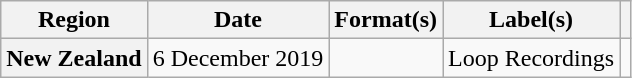<table class="wikitable plainrowheaders">
<tr>
<th scope="col">Region</th>
<th scope="col">Date</th>
<th scope="col">Format(s)</th>
<th scope="col">Label(s)</th>
<th scope="col"></th>
</tr>
<tr>
<th scope="row">New Zealand</th>
<td>6 December 2019</td>
<td></td>
<td>Loop Recordings</td>
<td align="center"></td>
</tr>
</table>
